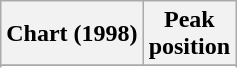<table class="wikitable sortable plainrowheaders" style="text-align:center">
<tr>
<th scope="col">Chart (1998)</th>
<th scope="col">Peak<br> position</th>
</tr>
<tr>
</tr>
<tr>
</tr>
</table>
